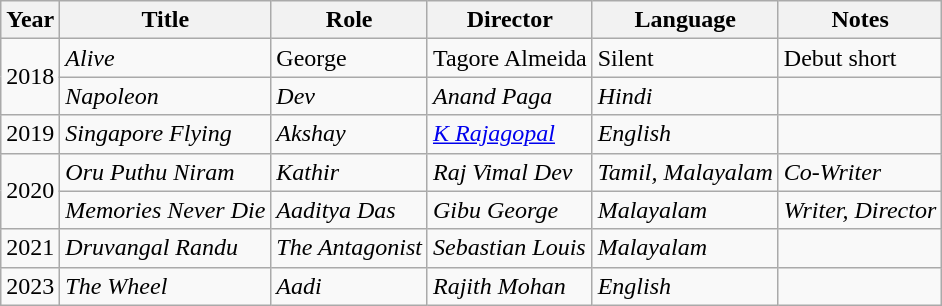<table class="wikitable sortable">
<tr>
<th>Year</th>
<th>Title</th>
<th>Role</th>
<th>Director</th>
<th>Language</th>
<th class="unsortable">Notes</th>
</tr>
<tr>
<td rowspan=2>2018</td>
<td><em>Alive</em></td>
<td>George</td>
<td>Tagore Almeida</td>
<td>Silent</td>
<td>Debut short</td>
</tr>
<tr>
<td><em>Napoleon</em></td>
<td><em>Dev</em></td>
<td><em>Anand Paga</em></td>
<td><em>Hindi</em></td>
<td></td>
</tr>
<tr>
<td>2019</td>
<td><em>Singapore Flying</em></td>
<td><em>Akshay</em></td>
<td><em><a href='#'>K Rajagopal</a></em></td>
<td><em>English</em></td>
<td></td>
</tr>
<tr>
<td rowspan=2>2020</td>
<td><em>Oru Puthu Niram</em></td>
<td><em>Kathir</em></td>
<td><em>Raj Vimal Dev</em></td>
<td><em>Tamil, Malayalam</em></td>
<td><em>Co-Writer</em></td>
</tr>
<tr>
<td><em>Memories Never Die</em></td>
<td><em>Aaditya Das</em></td>
<td><em>Gibu George</em></td>
<td><em>Malayalam</em></td>
<td><em>Writer, Director</em></td>
</tr>
<tr>
<td>2021</td>
<td><em>Druvangal Randu</em></td>
<td><em>The Antagonist</em></td>
<td><em>Sebastian Louis</em></td>
<td><em>Malayalam</em></td>
<td></td>
</tr>
<tr>
<td>2023</td>
<td><em>The Wheel</em></td>
<td><em>Aadi</em></td>
<td><em>Rajith Mohan</em></td>
<td><em>English</em></td>
<td></td>
</tr>
</table>
